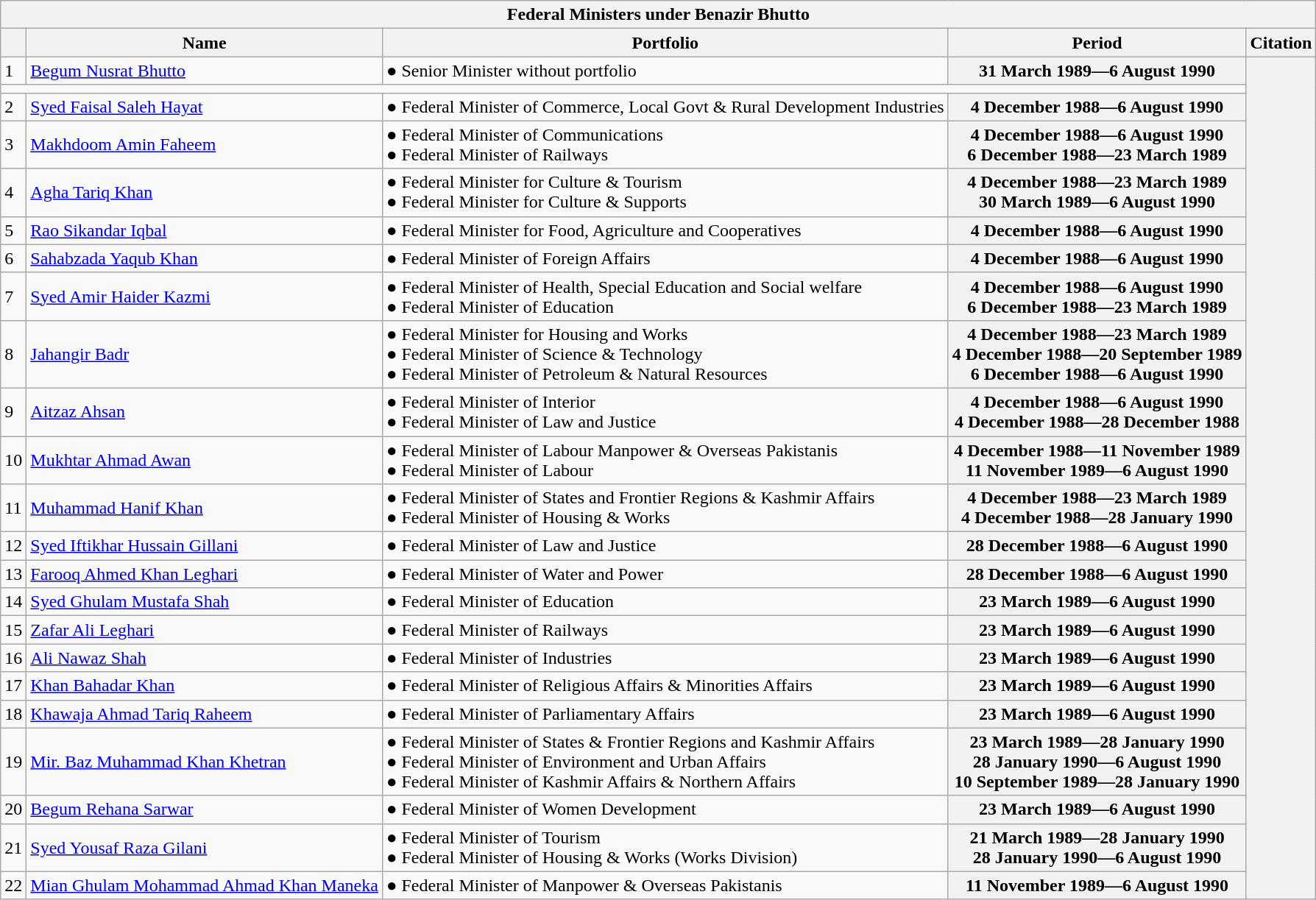<table class="wikitable sortable">
<tr>
<th colspan="5">Federal Ministers under Benazir Bhutto</th>
</tr>
<tr>
<th></th>
<th>Name</th>
<th>Portfolio</th>
<th>Period</th>
<th>Citation</th>
</tr>
<tr>
<td>1</td>
<td><a href='#'>Begum Nusrat Bhutto</a></td>
<td>● Senior Minister without portfolio</td>
<th>31 March 1989—6 August 1990</th>
<th rowspan="23"></th>
</tr>
<tr>
<td colspan="4"></td>
</tr>
<tr>
<td>2</td>
<td><a href='#'>Syed Faisal Saleh Hayat</a></td>
<td>● Federal Minister of Commerce, Local Govt & Rural Development Industries</td>
<th>4 December 1988—6 August 1990</th>
</tr>
<tr>
<td>3</td>
<td><a href='#'>Makhdoom Amin Faheem</a></td>
<td>● Federal Minister of Communications<br>● Federal Minister of Railways</td>
<th>4 December 1988—6 August 1990<br>6 December 1988—23 March 1989</th>
</tr>
<tr>
<td>4</td>
<td><a href='#'>Agha Tariq Khan</a></td>
<td>● Federal Minister for Culture & Tourism<br>● Federal Minister for Culture & Supports</td>
<th>4 December 1988—23 March 1989<br>30 March 1989—6 August 1990</th>
</tr>
<tr>
<td>5</td>
<td><a href='#'>Rao Sikandar Iqbal</a></td>
<td>● Federal Minister for Food, Agriculture and Cooperatives</td>
<th>4 December 1988—6 August 1990</th>
</tr>
<tr>
<td>6</td>
<td><a href='#'>Sahabzada Yaqub Khan</a></td>
<td>● Federal Minister of Foreign Affairs</td>
<th>4 December 1988—6 August 1990</th>
</tr>
<tr>
<td>7</td>
<td><a href='#'>Syed Amir Haider Kazmi</a></td>
<td>● Federal Minister of Health, Special Education and Social welfare<br>● Federal Minister of Education</td>
<th>4 December 1988—6 August 1990<br>6 December 1988—23 March 1989</th>
</tr>
<tr>
<td>8</td>
<td><a href='#'>Jahangir Badr</a></td>
<td>● Federal Minister for Housing and Works<br>● Federal Minister of Science & Technology<br>● Federal Minister of Petroleum & Natural Resources</td>
<th>4 December 1988—23 March 1989<br>4 December 1988—20 September 1989<br>6 December 1988—6 August 1990</th>
</tr>
<tr>
<td>9</td>
<td><a href='#'>Aitzaz Ahsan</a></td>
<td>● Federal Minister of Interior<br>● Federal Minister of Law and Justice</td>
<th>4 December 1988—6 August 1990<br>4 December 1988—28 December 1988</th>
</tr>
<tr>
<td>10</td>
<td><a href='#'>Mukhtar Ahmad Awan</a></td>
<td>● Federal Minister of Labour Manpower & Overseas Pakistanis<br>● Federal Minister of Labour</td>
<th>4 December 1988—11 November 1989<br>11 November 1989—6 August 1990</th>
</tr>
<tr>
<td>11</td>
<td><a href='#'>Muhammad Hanif Khan</a></td>
<td>● Federal Minister of States and Frontier Regions & Kashmir Affairs<br>● Federal Minister of Housing & Works</td>
<th>4 December 1988—23 March 1989<br>4 December 1988—28 January 1990</th>
</tr>
<tr>
<td>12</td>
<td><a href='#'>Syed Iftikhar Hussain Gillani</a></td>
<td>● Federal Minister of Law and Justice</td>
<th>28 December 1988—6 August 1990</th>
</tr>
<tr>
<td>13</td>
<td><a href='#'>Farooq Ahmed Khan Leghari</a></td>
<td>● Federal Minister of Water and Power</td>
<th>28 December 1988—6 August 1990</th>
</tr>
<tr>
<td>14</td>
<td><a href='#'>Syed Ghulam Mustafa Shah</a></td>
<td>● Federal Minister of Education</td>
<th>23 March 1989—6 August 1990</th>
</tr>
<tr>
<td>15</td>
<td><a href='#'>Zafar Ali Leghari</a></td>
<td>● Federal Minister of Railways</td>
<th>23 March 1989—6 August 1990</th>
</tr>
<tr>
<td>16</td>
<td><a href='#'>Ali Nawaz Shah</a></td>
<td>● Federal Minister of Industries</td>
<th>23 March 1989—6 August 1990</th>
</tr>
<tr>
<td>17</td>
<td><a href='#'>Khan Bahadar Khan</a></td>
<td>● Federal Minister of Religious Affairs & Minorities Affairs</td>
<th>23 March 1989—6 August 1990</th>
</tr>
<tr>
<td>18</td>
<td><a href='#'>Khawaja Ahmad Tariq Raheem</a></td>
<td>● Federal Minister of Parliamentary Affairs</td>
<th>23 March 1989—6 August 1990</th>
</tr>
<tr>
<td>19</td>
<td><a href='#'>Mir. Baz Muhammad Khan Khetran</a></td>
<td>● Federal Minister of States & Frontier Regions and Kashmir Affairs<br>● Federal Minister of Environment and Urban Affairs<br>● Federal Minister of Kashmir Affairs & Northern Affairs</td>
<th>23 March 1989—28 January 1990<br>28 January 1990—6 August 1990<br>10 September 1989—28 January 1990</th>
</tr>
<tr>
<td>20</td>
<td><a href='#'>Begum Rehana Sarwar</a></td>
<td>● Federal Minister of Women Development</td>
<th>23 March 1989—6 August 1990</th>
</tr>
<tr>
<td>21</td>
<td><a href='#'>Syed Yousaf Raza Gilani</a></td>
<td>● Federal Minister of Tourism<br>● Federal Minister of Housing & Works (Works Division)</td>
<th>21 March 1989—28 January 1990<br>28 January 1990—6 August 1990</th>
</tr>
<tr>
<td>22</td>
<td><a href='#'>Mian Ghulam Mohammad Ahmad Khan Maneka</a></td>
<td>● Federal Minister of Manpower & Overseas Pakistanis</td>
<th>11 November 1989—6 August 1990</th>
</tr>
</table>
